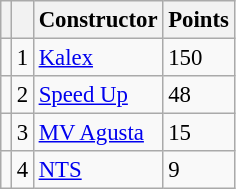<table class="wikitable" style="font-size: 95%;">
<tr>
<th></th>
<th></th>
<th>Constructor</th>
<th>Points</th>
</tr>
<tr>
<td></td>
<td align=center>1</td>
<td> <a href='#'>Kalex</a></td>
<td align=left>150</td>
</tr>
<tr>
<td></td>
<td align=center>2</td>
<td> <a href='#'>Speed Up</a></td>
<td align=left>48</td>
</tr>
<tr>
<td></td>
<td align=center>3</td>
<td> <a href='#'>MV Agusta</a></td>
<td align=left>15</td>
</tr>
<tr>
<td></td>
<td align=center>4</td>
<td> <a href='#'>NTS</a></td>
<td align=left>9</td>
</tr>
</table>
